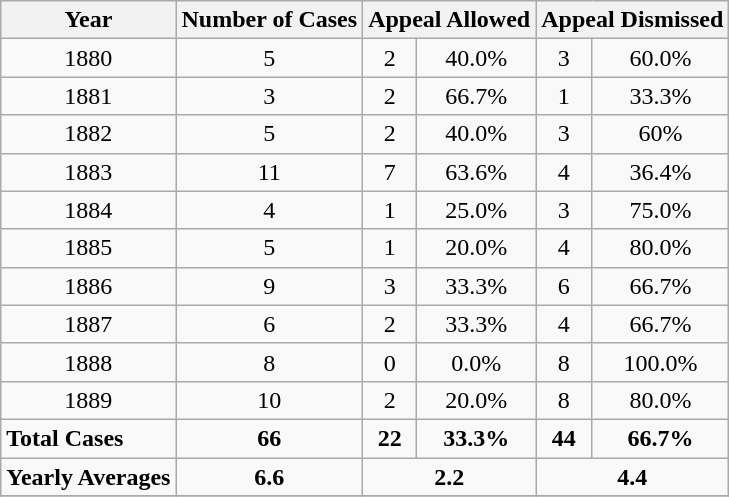<table class="wikitable sortable">
<tr>
<th>Year</th>
<th>Number of Cases</th>
<th colspan=2>Appeal Allowed</th>
<th colspan=2>Appeal Dismissed</th>
</tr>
<tr>
<td style="text-align: center;">1880</td>
<td style="text-align: center;">5</td>
<td style="text-align: center;">2</td>
<td style="text-align: center;">40.0%</td>
<td style="text-align: center;">3</td>
<td style="text-align: center;">60.0%</td>
</tr>
<tr>
<td style="text-align: center;">1881</td>
<td style="text-align: center;">3</td>
<td style="text-align: center;">2</td>
<td style="text-align: center;">66.7%</td>
<td style="text-align: center;">1</td>
<td style="text-align: center;">33.3%</td>
</tr>
<tr>
<td style="text-align: center;">1882</td>
<td style="text-align: center;">5</td>
<td style="text-align: center;">2</td>
<td style="text-align: center;">40.0%</td>
<td style="text-align: center;">3</td>
<td style="text-align: center;">60%</td>
</tr>
<tr>
<td style="text-align: center;">1883</td>
<td style="text-align: center;">11</td>
<td style="text-align: center;">7</td>
<td style="text-align: center;">63.6%</td>
<td style="text-align: center;">4</td>
<td style="text-align: center;">36.4%</td>
</tr>
<tr>
<td style="text-align: center;">1884</td>
<td style="text-align: center;">4</td>
<td style="text-align: center;">1</td>
<td style="text-align: center;">25.0%</td>
<td style="text-align: center;">3</td>
<td style="text-align: center;">75.0%</td>
</tr>
<tr>
<td style="text-align: center;">1885</td>
<td style="text-align: center;">5</td>
<td style="text-align: center;">1</td>
<td style="text-align: center;">20.0%</td>
<td style="text-align: center;">4</td>
<td style="text-align: center;">80.0%</td>
</tr>
<tr>
<td style="text-align: center;">1886</td>
<td style="text-align: center;">9</td>
<td style="text-align: center;">3</td>
<td style="text-align: center;">33.3%</td>
<td style="text-align: center;">6</td>
<td style="text-align: center;">66.7%</td>
</tr>
<tr>
<td style="text-align: center;">1887</td>
<td style="text-align: center;">6</td>
<td style="text-align: center;">2</td>
<td style="text-align: center;">33.3%</td>
<td style="text-align: center;">4</td>
<td style="text-align: center;">66.7%</td>
</tr>
<tr>
<td style="text-align: center;">1888</td>
<td style="text-align: center;">8</td>
<td style="text-align: center;">0</td>
<td style="text-align: center;">0.0%</td>
<td style="text-align: center;">8</td>
<td style="text-align: center;">100.0%</td>
</tr>
<tr>
<td style="text-align: center;">1889</td>
<td style="text-align: center;">10</td>
<td style="text-align: center;">2</td>
<td style="text-align: center;">20.0%</td>
<td style="text-align: center;">8</td>
<td style="text-align: center;">80.0%</td>
</tr>
<tr>
<td><strong>Total Cases</strong></td>
<td style="text-align: center;"><strong>66</strong></td>
<td style="text-align: center;"><strong>22</strong></td>
<td style="text-align: center;"><strong>33.3%</strong></td>
<td style="text-align: center;"><strong>44</strong></td>
<td style="text-align: center;"><strong>66.7%</strong></td>
</tr>
<tr>
<td><strong>Yearly Averages</strong></td>
<td style="text-align: center;"><strong>6.6</strong></td>
<td colspan=2 style="text-align:center;"><strong>2.2</strong></td>
<td colspan=2 style="text-align:center;"><strong>4.4</strong></td>
</tr>
<tr>
</tr>
</table>
